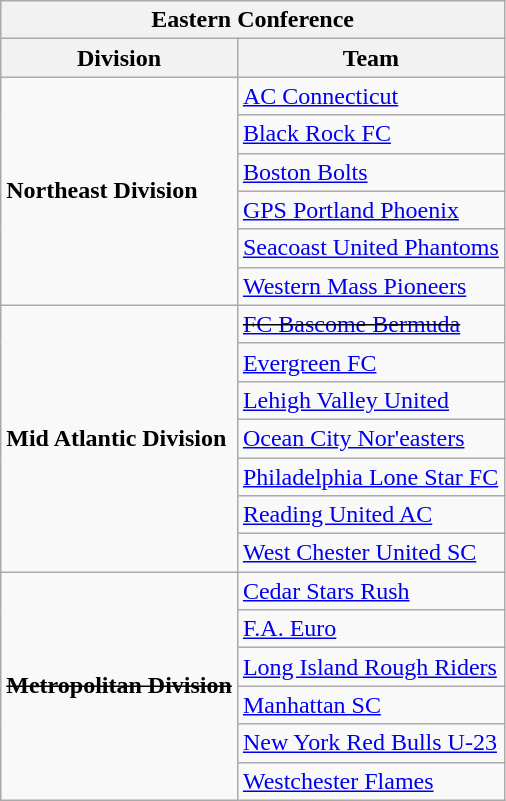<table class="wikitable" style="text-align:left">
<tr>
<th colspan=3>Eastern Conference</th>
</tr>
<tr>
<th>Division</th>
<th>Team</th>
</tr>
<tr>
<td rowspan=6><strong>Northeast Division</strong></td>
<td><a href='#'>AC Connecticut</a></td>
</tr>
<tr>
<td><a href='#'>Black Rock FC</a></td>
</tr>
<tr>
<td><a href='#'>Boston Bolts</a></td>
</tr>
<tr>
<td><a href='#'>GPS Portland Phoenix</a></td>
</tr>
<tr>
<td><a href='#'>Seacoast United Phantoms</a></td>
</tr>
<tr>
<td><a href='#'>Western Mass Pioneers</a></td>
</tr>
<tr>
<td rowspan=7><strong>Mid Atlantic Division</strong></td>
<td><s><a href='#'>FC Bascome Bermuda</a></s></td>
</tr>
<tr>
<td><a href='#'>Evergreen FC</a></td>
</tr>
<tr>
<td><a href='#'>Lehigh Valley United</a></td>
</tr>
<tr>
<td><a href='#'>Ocean City Nor'easters</a></td>
</tr>
<tr>
<td><a href='#'>Philadelphia Lone Star FC</a></td>
</tr>
<tr>
<td><a href='#'>Reading United AC</a></td>
</tr>
<tr>
<td><a href='#'>West Chester United SC</a></td>
</tr>
<tr>
<td rowspan=6><s><strong>Metropolitan Division</strong></s></td>
<td><a href='#'>Cedar Stars Rush</a></td>
</tr>
<tr>
<td><a href='#'>F.A. Euro</a></td>
</tr>
<tr>
<td><a href='#'>Long Island Rough Riders</a></td>
</tr>
<tr>
<td><a href='#'>Manhattan SC</a></td>
</tr>
<tr>
<td><a href='#'>New York Red Bulls U-23</a></td>
</tr>
<tr>
<td><a href='#'>Westchester Flames</a></td>
</tr>
</table>
